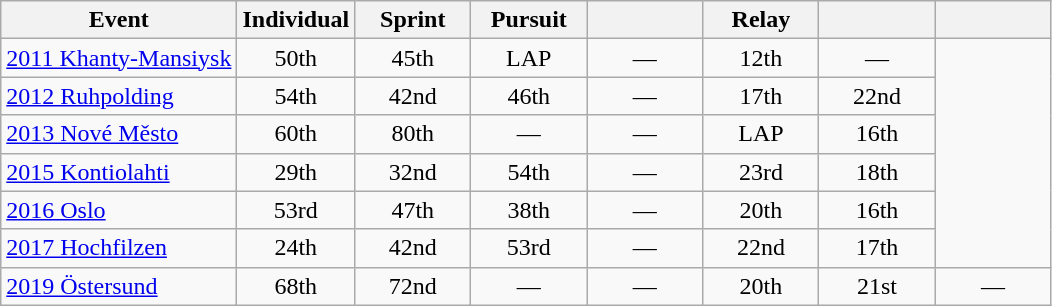<table class="wikitable" style="text-align: center;">
<tr ">
<th>Event</th>
<th style="width:70px;">Individual</th>
<th style="width:70px;">Sprint</th>
<th style="width:70px;">Pursuit</th>
<th style="width:70px;"></th>
<th style="width:70px;">Relay</th>
<th style="width:70px;"></th>
<th style="width:70px;"></th>
</tr>
<tr>
<td align=left> <a href='#'>2011 Khanty-Mansiysk</a></td>
<td>50th</td>
<td>45th</td>
<td>LAP</td>
<td>—</td>
<td>12th</td>
<td>—</td>
</tr>
<tr>
<td align=left> <a href='#'>2012 Ruhpolding</a></td>
<td>54th</td>
<td>42nd</td>
<td>46th</td>
<td>—</td>
<td>17th</td>
<td>22nd</td>
</tr>
<tr>
<td align=left> <a href='#'>2013 Nové Město</a></td>
<td>60th</td>
<td>80th</td>
<td>—</td>
<td>—</td>
<td>LAP</td>
<td>16th</td>
</tr>
<tr>
<td align=left> <a href='#'>2015 Kontiolahti</a></td>
<td>29th</td>
<td>32nd</td>
<td>54th</td>
<td>—</td>
<td>23rd</td>
<td>18th</td>
</tr>
<tr>
<td align=left> <a href='#'>2016 Oslo</a></td>
<td>53rd</td>
<td>47th</td>
<td>38th</td>
<td>—</td>
<td>20th</td>
<td>16th</td>
</tr>
<tr>
<td align="left"> <a href='#'>2017 Hochfilzen</a></td>
<td>24th</td>
<td>42nd</td>
<td>53rd</td>
<td>—</td>
<td>22nd</td>
<td>17th</td>
</tr>
<tr>
<td align="left"> <a href='#'>2019 Östersund</a></td>
<td>68th</td>
<td>72nd</td>
<td>—</td>
<td>—</td>
<td>20th</td>
<td>21st</td>
<td>—</td>
</tr>
</table>
